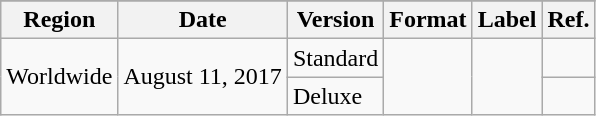<table class="wikitable plainrowheaders">
<tr>
</tr>
<tr>
<th scope="col">Region</th>
<th scope="col">Date</th>
<th scope="col">Version</th>
<th scope="col">Format</th>
<th scope="col">Label</th>
<th scope="col">Ref.</th>
</tr>
<tr>
<td rowspan="2">Worldwide</td>
<td rowspan="2">August 11, 2017</td>
<td>Standard</td>
<td rowspan="2"></td>
<td rowspan="2"></td>
<td></td>
</tr>
<tr>
<td>Deluxe</td>
<td></td>
</tr>
</table>
